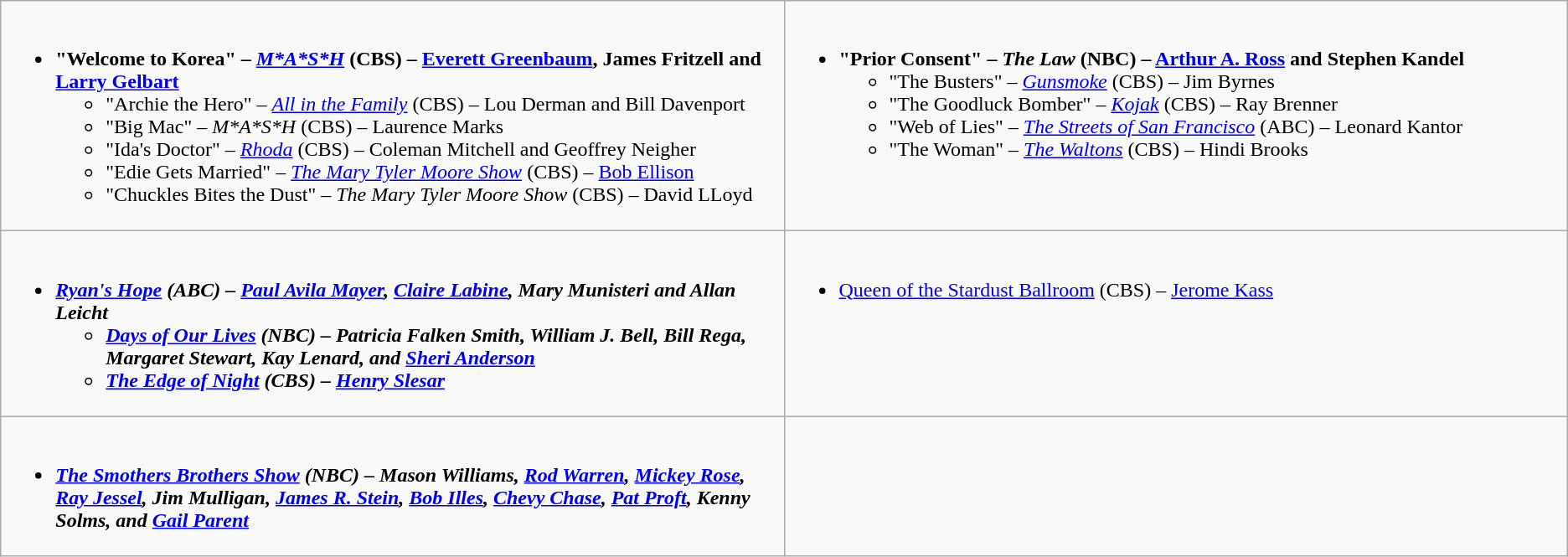<table class="wikitable">
<tr>
<td valign="top" width="50%"><br><ul><li><strong>"Welcome to Korea" – <em><a href='#'>M*A*S*H</a></em> (CBS) – <a href='#'>Everett Greenbaum</a>, James Fritzell and <a href='#'>Larry Gelbart</a></strong><ul><li>"Archie the Hero" – <em><a href='#'>All in the Family</a></em> (CBS) – Lou Derman and Bill Davenport</li><li>"Big Mac" – <em>M*A*S*H</em> (CBS) – Laurence Marks</li><li>"Ida's Doctor" – <em><a href='#'>Rhoda</a></em> (CBS) – Coleman Mitchell and Geoffrey Neigher</li><li>"Edie Gets Married" – <em><a href='#'>The Mary Tyler Moore Show</a></em> (CBS) – <a href='#'>Bob Ellison</a></li><li>"Chuckles Bites the Dust" – <em>The Mary Tyler Moore Show</em> (CBS) – David LLoyd</li></ul></li></ul></td>
<td valign="top" width="50%"><br><ul><li><strong>"Prior Consent" – <em>The Law</em> (NBC) – <a href='#'>Arthur A. Ross</a> and Stephen Kandel</strong><ul><li>"The Busters" – <em><a href='#'>Gunsmoke</a></em> (CBS) – Jim Byrnes</li><li>"The Goodluck Bomber" – <em><a href='#'>Kojak</a></em> (CBS) – Ray Brenner</li><li>"Web of Lies" – <em><a href='#'>The Streets of San Francisco</a></em> (ABC) – Leonard Kantor</li><li>"The Woman" – <em><a href='#'>The Waltons</a></em> (CBS) – Hindi Brooks</li></ul></li></ul></td>
</tr>
<tr>
<td valign="top" width="50%"><br><ul><li><strong><em><a href='#'>Ryan's Hope</a><em> (ABC) – <a href='#'>Paul Avila Mayer</a>, <a href='#'>Claire Labine</a>, Mary Munisteri and Allan Leicht<strong><ul><li></em><a href='#'>Days of Our Lives</a><em> (NBC) – Patricia Falken Smith, William J. Bell, Bill Rega, Margaret Stewart, Kay Lenard, and <a href='#'>Sheri Anderson</a></li><li></em><a href='#'>The Edge of Night</a><em> (CBS) – <a href='#'>Henry Slesar</a></li></ul></li></ul></td>
<td valign="top" width="50%"><br><ul><li></em></strong><a href='#'>Queen of the Stardust Ballroom</a></em> (CBS) – <a href='#'>Jerome Kass</a></strong></li></ul></td>
</tr>
<tr>
<td valign="top" width="50%"><br><ul><li><strong><em><a href='#'>The Smothers Brothers Show</a><em> (NBC) – Mason Williams, <a href='#'>Rod Warren</a>, <a href='#'>Mickey Rose</a>, <a href='#'>Ray Jessel</a>, Jim Mulligan, <a href='#'>James R. Stein</a>, <a href='#'>Bob Illes</a>, <a href='#'>Chevy Chase</a>, <a href='#'>Pat Proft</a>, Kenny Solms, and <a href='#'>Gail Parent</a><strong></li></ul></td>
</tr>
</table>
